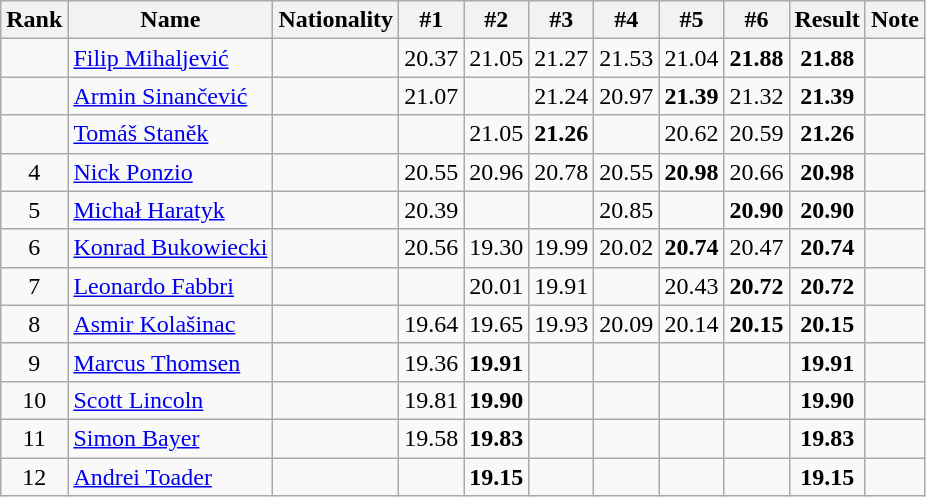<table class="wikitable sortable" style="text-align:center">
<tr>
<th>Rank</th>
<th>Name</th>
<th>Nationality</th>
<th>#1</th>
<th>#2</th>
<th>#3</th>
<th>#4</th>
<th>#5</th>
<th>#6</th>
<th>Result</th>
<th>Note</th>
</tr>
<tr>
<td></td>
<td align=left><a href='#'>Filip Mihaljević</a></td>
<td align=left></td>
<td>20.37</td>
<td>21.05</td>
<td>21.27</td>
<td>21.53</td>
<td>21.04</td>
<td><strong> 21.88</strong></td>
<td><strong> 21.88</strong></td>
<td></td>
</tr>
<tr>
<td></td>
<td align=left><a href='#'>Armin Sinančević</a></td>
<td align=left></td>
<td>21.07</td>
<td></td>
<td>21.24</td>
<td>20.97</td>
<td><strong>21.39</strong></td>
<td>21.32</td>
<td><strong>21.39</strong></td>
<td></td>
</tr>
<tr>
<td></td>
<td align=left><a href='#'>Tomáš Staněk</a></td>
<td align=left></td>
<td></td>
<td>21.05</td>
<td><strong>21.26</strong></td>
<td></td>
<td>20.62</td>
<td>20.59</td>
<td><strong>21.26</strong></td>
<td></td>
</tr>
<tr>
<td>4</td>
<td align=left><a href='#'>Nick Ponzio</a></td>
<td align=left></td>
<td>20.55</td>
<td>20.96</td>
<td>20.78</td>
<td>20.55</td>
<td><strong>20.98</strong></td>
<td>20.66</td>
<td><strong>20.98</strong></td>
<td></td>
</tr>
<tr>
<td>5</td>
<td align=left><a href='#'>Michał Haratyk</a></td>
<td align=left></td>
<td>20.39</td>
<td></td>
<td></td>
<td>20.85</td>
<td></td>
<td><strong>20.90</strong></td>
<td><strong>20.90</strong></td>
<td></td>
</tr>
<tr>
<td>6</td>
<td align=left><a href='#'>Konrad Bukowiecki</a></td>
<td align=left></td>
<td>20.56</td>
<td>19.30</td>
<td>19.99</td>
<td>20.02</td>
<td><strong>20.74</strong></td>
<td>20.47</td>
<td><strong>20.74</strong></td>
<td></td>
</tr>
<tr>
<td>7</td>
<td align=left><a href='#'>Leonardo Fabbri</a></td>
<td align=left></td>
<td></td>
<td>20.01</td>
<td>19.91</td>
<td></td>
<td>20.43</td>
<td><strong>20.72</strong></td>
<td><strong>20.72</strong></td>
<td></td>
</tr>
<tr>
<td>8</td>
<td align=left><a href='#'>Asmir Kolašinac</a></td>
<td align=left></td>
<td>19.64</td>
<td>19.65</td>
<td>19.93</td>
<td>20.09</td>
<td>20.14</td>
<td><strong>20.15</strong></td>
<td><strong>20.15</strong></td>
<td></td>
</tr>
<tr>
<td>9</td>
<td align=left><a href='#'>Marcus Thomsen</a></td>
<td align=left></td>
<td>19.36</td>
<td><strong>19.91</strong></td>
<td></td>
<td></td>
<td></td>
<td></td>
<td><strong>19.91</strong></td>
<td></td>
</tr>
<tr>
<td>10</td>
<td align=left><a href='#'>Scott Lincoln</a></td>
<td align=left></td>
<td>19.81</td>
<td><strong>19.90</strong></td>
<td></td>
<td></td>
<td></td>
<td></td>
<td><strong>19.90</strong></td>
<td></td>
</tr>
<tr>
<td>11</td>
<td align=left><a href='#'>Simon Bayer</a></td>
<td align=left></td>
<td>19.58</td>
<td><strong>19.83</strong></td>
<td></td>
<td></td>
<td></td>
<td></td>
<td><strong>19.83</strong></td>
<td></td>
</tr>
<tr>
<td>12</td>
<td align=left><a href='#'>Andrei Toader</a></td>
<td align=left></td>
<td></td>
<td><strong>19.15</strong></td>
<td></td>
<td></td>
<td></td>
<td></td>
<td><strong>19.15</strong></td>
<td></td>
</tr>
</table>
